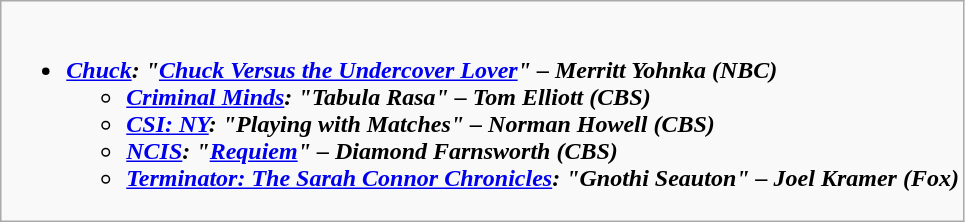<table class="wikitable">
<tr>
<td style="vertical-align:top;"><br><ul><li><strong><em><a href='#'>Chuck</a><em>: "<a href='#'>Chuck Versus the Undercover Lover</a>" – Merritt Yohnka (NBC)<strong><ul><li></em><a href='#'>Criminal Minds</a><em>: "Tabula Rasa" – Tom Elliott (CBS)</li><li></em><a href='#'>CSI: NY</a><em>: "Playing with Matches" – Norman Howell (CBS)</li><li></em><a href='#'>NCIS</a><em>: "<a href='#'>Requiem</a>" – Diamond Farnsworth (CBS)</li><li></em><a href='#'>Terminator: The Sarah Connor Chronicles</a><em>: "Gnothi Seauton" – Joel Kramer (Fox)</li></ul></li></ul></td>
</tr>
</table>
